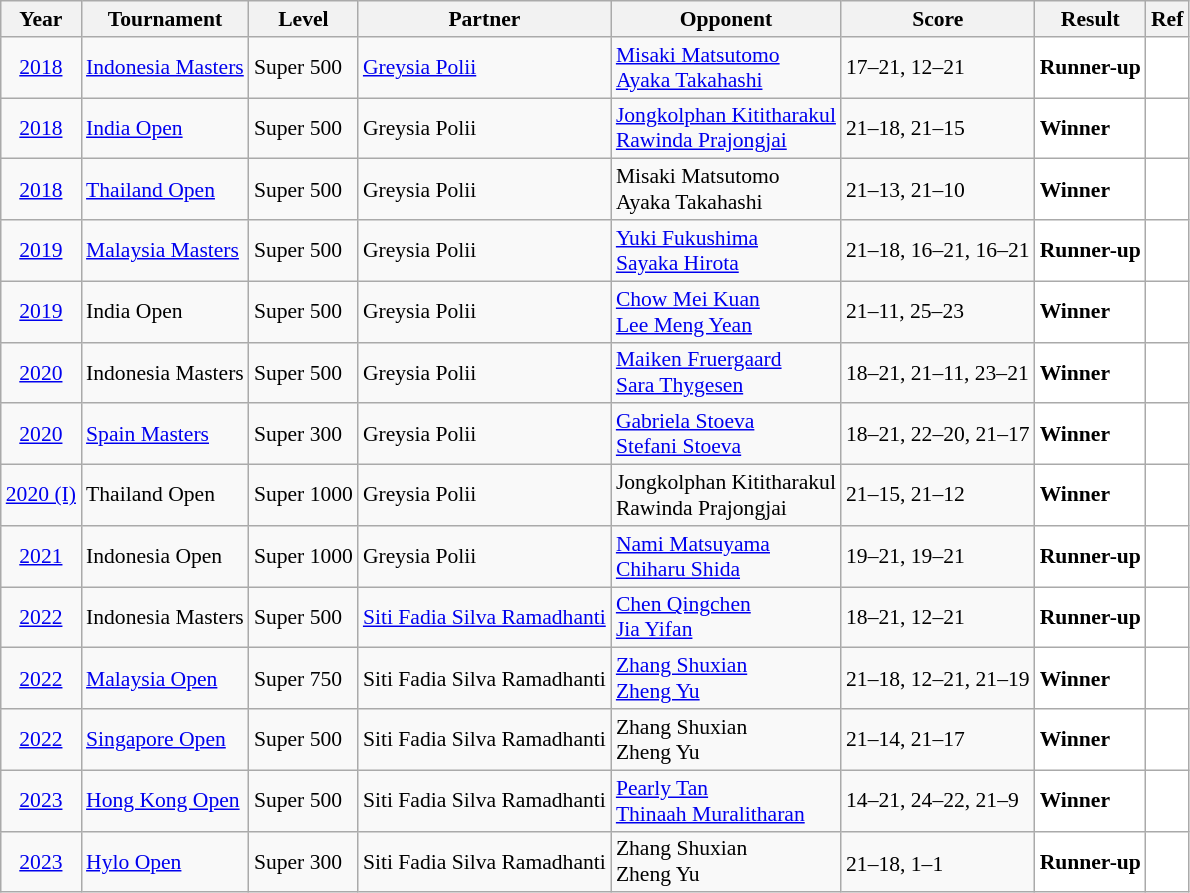<table class="sortable wikitable" style="font-size: 90%">
<tr>
<th>Year</th>
<th>Tournament</th>
<th>Level</th>
<th>Partner</th>
<th>Opponent</th>
<th>Score</th>
<th>Result</th>
<th>Ref</th>
</tr>
<tr>
<td align="center"><a href='#'>2018</a></td>
<td align="left"><a href='#'>Indonesia Masters</a></td>
<td align="left">Super 500</td>
<td align="left"> <a href='#'>Greysia Polii</a></td>
<td align="left"> <a href='#'>Misaki Matsutomo</a><br> <a href='#'>Ayaka Takahashi</a></td>
<td align="left">17–21, 12–21</td>
<td style="text-align:left; background:white"> <strong>Runner-up</strong></td>
<td style="text-align:center; background:white"></td>
</tr>
<tr>
<td align="center"><a href='#'>2018</a></td>
<td align="left"><a href='#'>India Open</a></td>
<td align="left">Super 500</td>
<td align="left"> Greysia Polii</td>
<td align="left"> <a href='#'>Jongkolphan Kititharakul</a><br> <a href='#'>Rawinda Prajongjai</a></td>
<td align="left">21–18, 21–15</td>
<td style="text-align:left; background:white"> <strong>Winner</strong></td>
<td style="text-align:center; background:white"></td>
</tr>
<tr>
<td align="center"><a href='#'>2018</a></td>
<td align="left"><a href='#'>Thailand Open</a></td>
<td align="left">Super 500</td>
<td align="left"> Greysia Polii</td>
<td align="left"> Misaki Matsutomo<br> Ayaka Takahashi</td>
<td align="left">21–13, 21–10</td>
<td style="text-align:left; background:white"> <strong>Winner</strong></td>
<td style="text-align:center; background:white"></td>
</tr>
<tr>
<td align="center"><a href='#'>2019</a></td>
<td align="left"><a href='#'>Malaysia Masters</a></td>
<td align="left">Super 500</td>
<td align="left"> Greysia Polii</td>
<td align="left"> <a href='#'>Yuki Fukushima</a><br> <a href='#'>Sayaka Hirota</a></td>
<td align="left">21–18, 16–21, 16–21</td>
<td style="text-align:left; background:white"> <strong>Runner-up</strong></td>
<td style="text-align:center; background:white"></td>
</tr>
<tr>
<td align="center"><a href='#'>2019</a></td>
<td align="left">India Open</td>
<td align="left">Super 500</td>
<td align="left"> Greysia Polii</td>
<td align="left"> <a href='#'>Chow Mei Kuan</a><br> <a href='#'>Lee Meng Yean</a></td>
<td align="left">21–11, 25–23</td>
<td style="text-align:left; background:white"> <strong>Winner</strong></td>
<td style="text-align:center; background:white"></td>
</tr>
<tr>
<td align="center"><a href='#'>2020</a></td>
<td align="left">Indonesia Masters</td>
<td align="left">Super 500</td>
<td align="left"> Greysia Polii</td>
<td align="left"> <a href='#'>Maiken Fruergaard</a><br> <a href='#'>Sara Thygesen</a></td>
<td align="left">18–21, 21–11, 23–21</td>
<td style="text-align:left; background:white"> <strong>Winner</strong></td>
<td style="text-align:center; background:white"></td>
</tr>
<tr>
<td align="center"><a href='#'>2020</a></td>
<td align="left"><a href='#'>Spain Masters</a></td>
<td align="left">Super 300</td>
<td align="left"> Greysia Polii</td>
<td align="left"> <a href='#'>Gabriela Stoeva</a><br> <a href='#'>Stefani Stoeva</a></td>
<td align="left">18–21, 22–20, 21–17</td>
<td style="text-align:left; background:white"> <strong>Winner</strong></td>
<td style="text-align:center; background:white"></td>
</tr>
<tr>
<td align="center"><a href='#'>2020 (I)</a></td>
<td align="left">Thailand Open</td>
<td align="left">Super 1000</td>
<td align="left"> Greysia Polii</td>
<td align="left"> Jongkolphan Kititharakul<br> Rawinda Prajongjai</td>
<td align="left">21–15, 21–12</td>
<td style="text-align:left; background:white"> <strong>Winner</strong></td>
<td style="text-align:center; background:white"></td>
</tr>
<tr>
<td align="center"><a href='#'>2021</a></td>
<td align="left">Indonesia Open</td>
<td align="left">Super 1000</td>
<td align="left"> Greysia Polii</td>
<td align="left"> <a href='#'>Nami Matsuyama</a><br> <a href='#'>Chiharu Shida</a></td>
<td align="left">19–21, 19–21</td>
<td style="text-align:left; background:white"> <strong>Runner-up</strong></td>
<td style="text-align:center; background:white"></td>
</tr>
<tr>
<td align="center"><a href='#'>2022</a></td>
<td align="left">Indonesia Masters</td>
<td align="left">Super 500</td>
<td align="left"> <a href='#'>Siti Fadia Silva Ramadhanti</a></td>
<td align="left"> <a href='#'>Chen Qingchen</a><br> <a href='#'>Jia Yifan</a></td>
<td align="left">18–21, 12–21</td>
<td style="text-align:left; background:white"> <strong>Runner-up</strong></td>
<td style="text-align:center; background:white"></td>
</tr>
<tr>
<td align="center"><a href='#'>2022</a></td>
<td align="left"><a href='#'>Malaysia Open</a></td>
<td align="left">Super 750</td>
<td align="left"> Siti Fadia Silva Ramadhanti</td>
<td align="left"> <a href='#'>Zhang Shuxian</a><br> <a href='#'>Zheng Yu</a></td>
<td align="left">21–18, 12–21, 21–19</td>
<td style="text-align:left; background:white"> <strong>Winner</strong></td>
<td style="text-align:center; background:white"></td>
</tr>
<tr>
<td align="center"><a href='#'>2022</a></td>
<td align="left"><a href='#'>Singapore Open</a></td>
<td align="left">Super 500</td>
<td align="left"> Siti Fadia Silva Ramadhanti</td>
<td align="left"> Zhang Shuxian<br> Zheng Yu</td>
<td align="left">21–14, 21–17</td>
<td style="text-align:left; background:white"> <strong>Winner</strong></td>
<td style="text-align:center; background:white"></td>
</tr>
<tr>
<td align="center"><a href='#'>2023</a></td>
<td align="left"><a href='#'>Hong Kong Open</a></td>
<td align="left">Super 500</td>
<td align="left"> Siti Fadia Silva Ramadhanti</td>
<td align="left"> <a href='#'>Pearly Tan</a><br> <a href='#'>Thinaah Muralitharan</a></td>
<td align="left">14–21, 24–22, 21–9</td>
<td style="text-align:left; background:white"> <strong>Winner</strong></td>
<td style="text-align:center; background:white"></td>
</tr>
<tr>
<td align="center"><a href='#'>2023</a></td>
<td align="left"><a href='#'>Hylo Open</a></td>
<td align="left">Super 300</td>
<td align="left"> Siti Fadia Silva Ramadhanti</td>
<td align="left"> Zhang Shuxian<br> Zheng Yu</td>
<td align="left">21–18, 1<sup></sup>–1</td>
<td style="text-align:left; background:white"> <strong>Runner-up</strong></td>
<td style="text-align:center; background:white"></td>
</tr>
</table>
